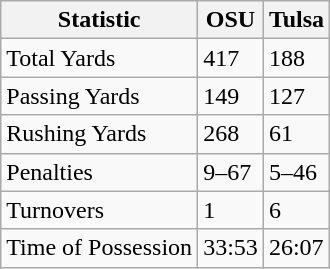<table class="wikitable">
<tr>
<th>Statistic</th>
<th>OSU</th>
<th>Tulsa</th>
</tr>
<tr>
<td>Total Yards</td>
<td>417</td>
<td>188</td>
</tr>
<tr>
<td>Passing Yards</td>
<td>149</td>
<td>127</td>
</tr>
<tr>
<td>Rushing Yards</td>
<td>268</td>
<td>61</td>
</tr>
<tr>
<td>Penalties</td>
<td>9–67</td>
<td>5–46</td>
</tr>
<tr>
<td>Turnovers</td>
<td>1</td>
<td>6</td>
</tr>
<tr>
<td>Time of Possession</td>
<td>33:53</td>
<td>26:07</td>
</tr>
</table>
